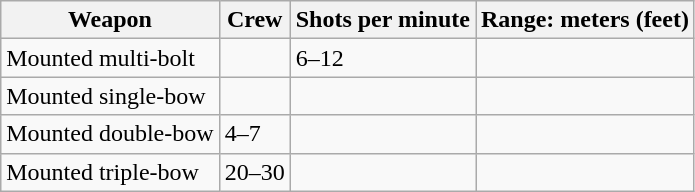<table class="wikitable">
<tr>
<th>Weapon</th>
<th>Crew</th>
<th>Shots per minute</th>
<th>Range: meters (feet)</th>
</tr>
<tr>
<td>Mounted multi-bolt</td>
<td></td>
<td>6–12</td>
<td></td>
</tr>
<tr>
<td>Mounted single-bow</td>
<td></td>
<td></td>
<td></td>
</tr>
<tr>
<td>Mounted double-bow</td>
<td>4–7</td>
<td></td>
<td></td>
</tr>
<tr>
<td>Mounted triple-bow</td>
<td>20–30</td>
<td></td>
<td></td>
</tr>
</table>
